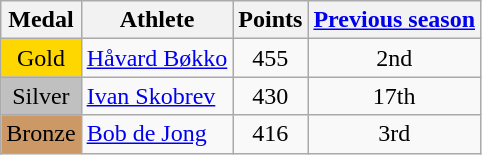<table class="wikitable">
<tr>
<th><strong>Medal</strong></th>
<th><strong>Athlete</strong></th>
<th><strong>Points</strong></th>
<th><strong><a href='#'>Previous season</a></strong></th>
</tr>
<tr align="center">
<td bgcolor="gold">Gold</td>
<td align="left"> <a href='#'>Håvard Bøkko</a></td>
<td>455</td>
<td>2nd</td>
</tr>
<tr align="center">
<td bgcolor="silver">Silver</td>
<td align="left"> <a href='#'>Ivan Skobrev</a></td>
<td>430</td>
<td>17th</td>
</tr>
<tr align="center">
<td bgcolor="CC9966">Bronze</td>
<td align="left"> <a href='#'>Bob de Jong</a></td>
<td>416</td>
<td>3rd</td>
</tr>
</table>
